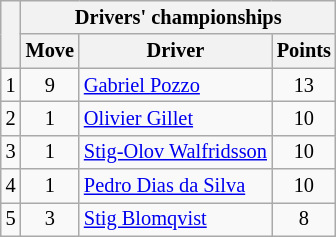<table class="wikitable" style="font-size:85%;">
<tr>
<th rowspan="2"></th>
<th colspan="3">Drivers' championships</th>
</tr>
<tr>
<th>Move</th>
<th>Driver</th>
<th>Points</th>
</tr>
<tr>
<td align="center">1</td>
<td align="center"> 9</td>
<td> <a href='#'>Gabriel Pozzo</a></td>
<td align="center">13</td>
</tr>
<tr>
<td align="center">2</td>
<td align="center"> 1</td>
<td> <a href='#'>Olivier Gillet</a></td>
<td align="center">10</td>
</tr>
<tr>
<td align="center">3</td>
<td align="center"> 1</td>
<td> <a href='#'>Stig-Olov Walfridsson</a></td>
<td align="center">10</td>
</tr>
<tr>
<td align="center">4</td>
<td align="center"> 1</td>
<td> <a href='#'>Pedro Dias da Silva</a></td>
<td align="center">10</td>
</tr>
<tr>
<td align="center">5</td>
<td align="center"> 3</td>
<td> <a href='#'>Stig Blomqvist</a></td>
<td align="center">8</td>
</tr>
</table>
